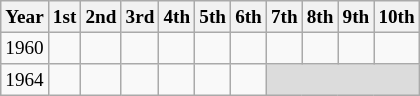<table class="wikitable" style="text-align:left; font-size:80%">
<tr>
<th>Year</th>
<th>1st</th>
<th>2nd</th>
<th>3rd</th>
<th>4th</th>
<th>5th</th>
<th>6th</th>
<th>7th</th>
<th>8th</th>
<th>9th</th>
<th>10th</th>
</tr>
<tr>
<td align="center">1960</td>
<td></td>
<td></td>
<td></td>
<td></td>
<td></td>
<td></td>
<td></td>
<td></td>
<td></td>
<td></td>
</tr>
<tr>
<td align="center">1964</td>
<td></td>
<td></td>
<td></td>
<td></td>
<td></td>
<td></td>
<td colspan=6 bgcolor=#DCDCDC></td>
</tr>
</table>
